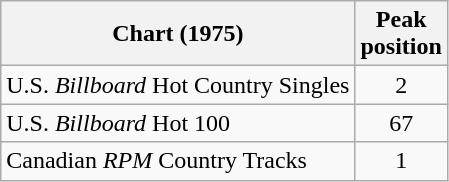<table class="wikitable sortable">
<tr>
<th align="left">Chart (1975)</th>
<th align="center">Peak<br>position</th>
</tr>
<tr>
<td align="left">U.S. <em>Billboard</em> Hot Country Singles</td>
<td align="center">2</td>
</tr>
<tr>
<td align="left">U.S. <em>Billboard</em> Hot 100</td>
<td align="center">67</td>
</tr>
<tr>
<td align="left">Canadian <em>RPM</em> Country Tracks</td>
<td align="center">1</td>
</tr>
</table>
